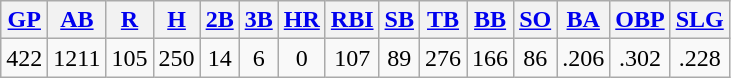<table class="wikitable">
<tr>
<th><a href='#'>GP</a></th>
<th><a href='#'>AB</a></th>
<th><a href='#'>R</a></th>
<th><a href='#'>H</a></th>
<th><a href='#'>2B</a></th>
<th><a href='#'>3B</a></th>
<th><a href='#'>HR</a></th>
<th><a href='#'>RBI</a></th>
<th><a href='#'>SB</a></th>
<th><a href='#'>TB</a></th>
<th><a href='#'>BB</a></th>
<th><a href='#'>SO</a></th>
<th><a href='#'>BA</a></th>
<th><a href='#'>OBP</a></th>
<th><a href='#'>SLG</a></th>
</tr>
<tr align=center>
<td>422</td>
<td>1211</td>
<td>105</td>
<td>250</td>
<td>14</td>
<td>6</td>
<td>0</td>
<td>107</td>
<td>89</td>
<td>276</td>
<td>166</td>
<td>86</td>
<td>.206</td>
<td>.302</td>
<td>.228</td>
</tr>
</table>
